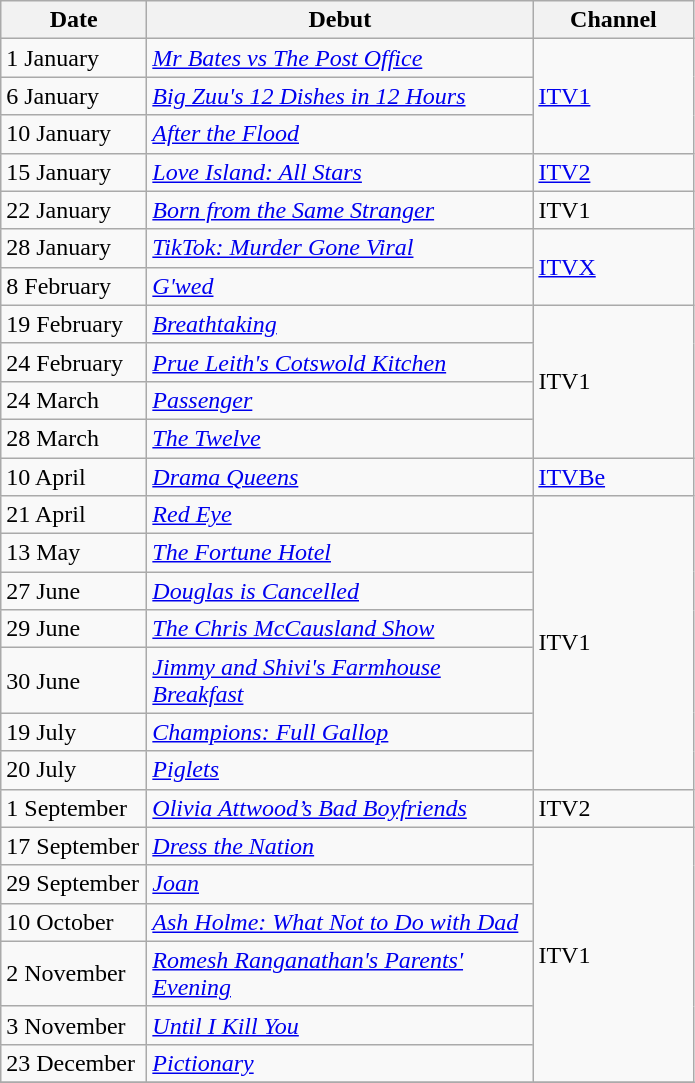<table class="wikitable">
<tr>
<th width=90>Date</th>
<th width=250>Debut</th>
<th width=100>Channel</th>
</tr>
<tr>
<td>1 January</td>
<td><em><a href='#'>Mr Bates vs The Post Office</a></em></td>
<td rowspan="3"><a href='#'>ITV1</a></td>
</tr>
<tr>
<td>6 January</td>
<td><em><a href='#'>Big Zuu's 12 Dishes in 12 Hours</a></em></td>
</tr>
<tr>
<td>10 January</td>
<td><em><a href='#'>After the Flood</a></em></td>
</tr>
<tr>
<td>15 January</td>
<td><em><a href='#'>Love Island: All Stars</a></em></td>
<td><a href='#'>ITV2</a></td>
</tr>
<tr>
<td>22 January</td>
<td><em><a href='#'>Born from the Same Stranger</a></em></td>
<td>ITV1</td>
</tr>
<tr>
<td>28 January</td>
<td><em><a href='#'>TikTok: Murder Gone Viral</a></em></td>
<td rowspan="2"><a href='#'>ITVX</a></td>
</tr>
<tr>
<td>8 February</td>
<td><em><a href='#'>G'wed</a></em></td>
</tr>
<tr>
<td>19 February</td>
<td><em><a href='#'>Breathtaking</a></em></td>
<td rowspan="4">ITV1</td>
</tr>
<tr>
<td>24 February</td>
<td><em><a href='#'>Prue Leith's Cotswold Kitchen</a></em></td>
</tr>
<tr>
<td>24 March</td>
<td><em><a href='#'>Passenger</a></em></td>
</tr>
<tr>
<td>28 March</td>
<td><em><a href='#'>The Twelve</a></em></td>
</tr>
<tr>
<td>10 April</td>
<td><em><a href='#'>Drama Queens</a></em></td>
<td><a href='#'>ITVBe</a></td>
</tr>
<tr>
<td>21 April</td>
<td><em><a href='#'>Red Eye</a></em></td>
<td rowspan="7">ITV1</td>
</tr>
<tr>
<td>13 May</td>
<td><em><a href='#'>The Fortune Hotel</a></em></td>
</tr>
<tr>
<td>27 June</td>
<td><em><a href='#'>Douglas is Cancelled</a></em></td>
</tr>
<tr>
<td>29 June</td>
<td><em><a href='#'>The Chris McCausland Show</a></em></td>
</tr>
<tr>
<td>30 June</td>
<td><em><a href='#'>Jimmy and Shivi's Farmhouse Breakfast</a></em></td>
</tr>
<tr>
<td>19 July</td>
<td><em><a href='#'>Champions: Full Gallop</a></em></td>
</tr>
<tr>
<td>20 July</td>
<td><em><a href='#'>Piglets</a></em></td>
</tr>
<tr>
<td>1 September</td>
<td><em><a href='#'>Olivia Attwood’s Bad Boyfriends</a></em></td>
<td>ITV2</td>
</tr>
<tr>
<td>17 September</td>
<td><em><a href='#'>Dress the Nation</a></em></td>
<td rowspan="6">ITV1</td>
</tr>
<tr>
<td>29 September</td>
<td><em><a href='#'>Joan</a></em></td>
</tr>
<tr>
<td>10 October</td>
<td><em><a href='#'>Ash Holme: What Not to Do with Dad</a></em></td>
</tr>
<tr>
<td>2 November</td>
<td><em><a href='#'>Romesh Ranganathan's Parents' Evening</a></em></td>
</tr>
<tr>
<td>3 November</td>
<td><em><a href='#'>Until I Kill You</a></em></td>
</tr>
<tr>
<td>23 December</td>
<td><em><a href='#'>Pictionary</a></em></td>
</tr>
<tr>
</tr>
</table>
